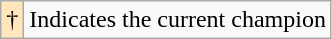<table class="wikitable">
<tr>
<td style="background-color:#FFE6BD">†</td>
<td>Indicates the current champion</td>
</tr>
</table>
